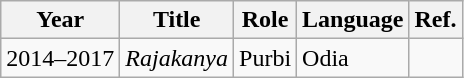<table class="wikitable">
<tr>
<th>Year</th>
<th>Title</th>
<th>Role</th>
<th>Language</th>
<th>Ref.</th>
</tr>
<tr>
<td>2014–2017</td>
<td><em>Rajakanya</em></td>
<td>Purbi</td>
<td>Odia</td>
<td></td>
</tr>
</table>
